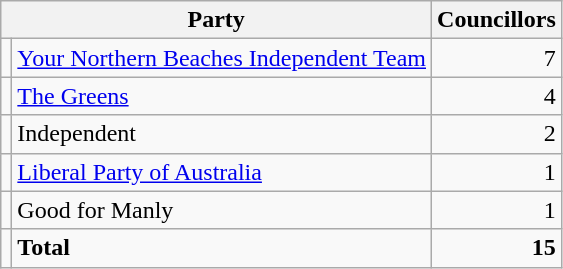<table class="wikitable">
<tr>
<th colspan="2">Party</th>
<th>Councillors</th>
</tr>
<tr>
<td></td>
<td><a href='#'>Your Northern Beaches Independent Team</a></td>
<td align=right>7</td>
</tr>
<tr>
<td></td>
<td><a href='#'>The Greens</a></td>
<td align=right>4</td>
</tr>
<tr>
<td></td>
<td>Independent</td>
<td align=right>2</td>
</tr>
<tr>
<td></td>
<td><a href='#'>Liberal Party of Australia</a></td>
<td align=right>1</td>
</tr>
<tr>
<td></td>
<td>Good for Manly</td>
<td align=right>1</td>
</tr>
<tr>
<td></td>
<td><strong>Total</strong></td>
<td align=right><strong>15</strong></td>
</tr>
</table>
